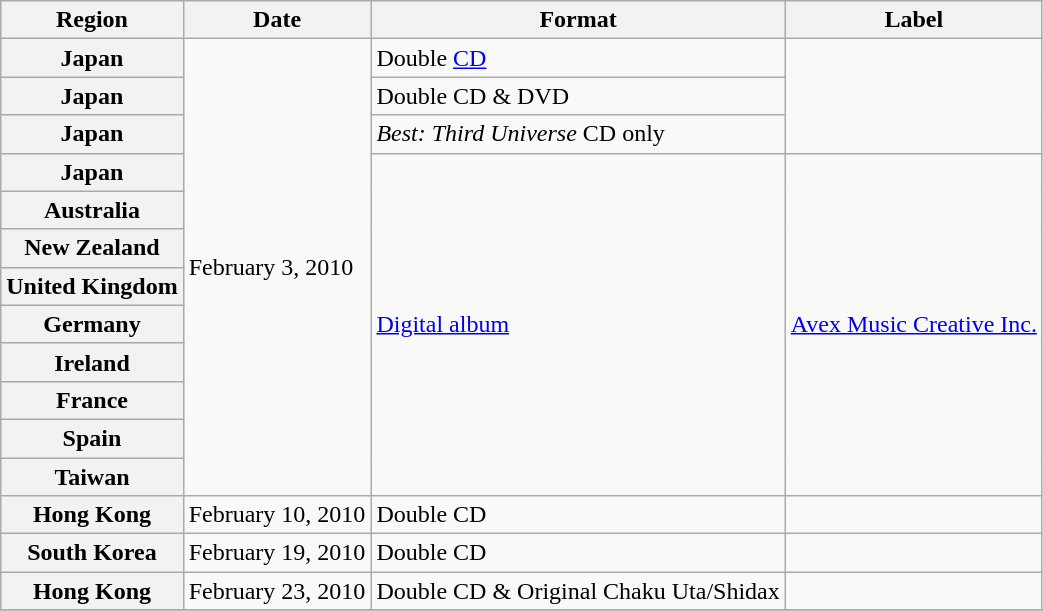<table class="wikitable plainrowheaders">
<tr>
<th scope="col">Region</th>
<th scope="col">Date</th>
<th scope="col">Format</th>
<th scope="col">Label</th>
</tr>
<tr>
<th scope="row">Japan</th>
<td rowspan="12">February 3, 2010</td>
<td>Double <a href='#'>CD</a></td>
<td rowspan="3"></td>
</tr>
<tr>
<th scope="row">Japan</th>
<td>Double CD & DVD</td>
</tr>
<tr>
<th scope="row">Japan</th>
<td><em>Best: Third Universe</em> CD only</td>
</tr>
<tr>
<th scope="row">Japan</th>
<td rowspan="9"><a href='#'>Digital album</a></td>
<td rowspan="9"><a href='#'>Avex Music Creative Inc.</a></td>
</tr>
<tr>
<th scope="row">Australia</th>
</tr>
<tr>
<th scope="row">New Zealand</th>
</tr>
<tr>
<th scope="row">United Kingdom</th>
</tr>
<tr>
<th scope="row">Germany</th>
</tr>
<tr>
<th scope="row">Ireland</th>
</tr>
<tr>
<th scope="row">France</th>
</tr>
<tr>
<th scope="row">Spain</th>
</tr>
<tr>
<th scope="row">Taiwan</th>
</tr>
<tr>
<th scope="row">Hong Kong</th>
<td>February 10, 2010</td>
<td>Double CD</td>
<td></td>
</tr>
<tr>
<th scope="row">South Korea</th>
<td>February 19, 2010</td>
<td>Double CD</td>
<td></td>
</tr>
<tr>
<th scope="row">Hong Kong</th>
<td>February 23, 2010</td>
<td>Double CD & Original Chaku Uta/Shidax</td>
<td></td>
</tr>
<tr>
</tr>
</table>
